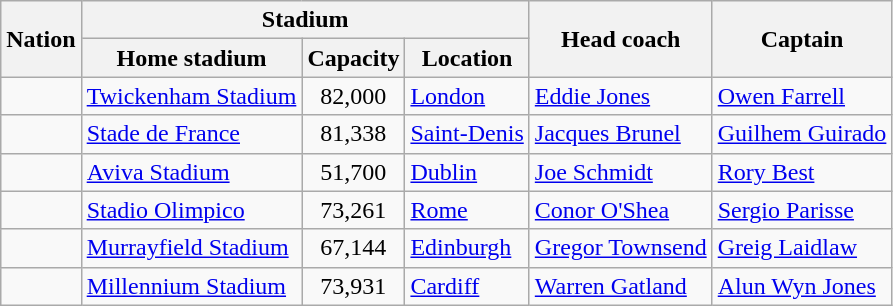<table class="wikitable">
<tr>
<th rowspan="2">Nation</th>
<th colspan="3">Stadium</th>
<th rowspan="2">Head coach</th>
<th rowspan="2">Captain</th>
</tr>
<tr>
<th>Home stadium</th>
<th>Capacity</th>
<th>Location</th>
</tr>
<tr>
<td></td>
<td><a href='#'>Twickenham Stadium</a></td>
<td align=center>82,000</td>
<td><a href='#'>London</a></td>
<td> <a href='#'>Eddie Jones</a></td>
<td><a href='#'>Owen Farrell</a></td>
</tr>
<tr>
<td></td>
<td><a href='#'>Stade de France</a></td>
<td align=center>81,338</td>
<td><a href='#'>Saint-Denis</a></td>
<td> <a href='#'>Jacques Brunel</a></td>
<td><a href='#'>Guilhem Guirado</a></td>
</tr>
<tr>
<td></td>
<td><a href='#'>Aviva Stadium</a></td>
<td align=center>51,700</td>
<td><a href='#'>Dublin</a></td>
<td> <a href='#'>Joe Schmidt</a></td>
<td><a href='#'>Rory Best</a></td>
</tr>
<tr>
<td></td>
<td><a href='#'>Stadio Olimpico</a></td>
<td align=center>73,261</td>
<td><a href='#'>Rome</a></td>
<td> <a href='#'>Conor O'Shea</a></td>
<td><a href='#'>Sergio Parisse</a></td>
</tr>
<tr>
<td></td>
<td><a href='#'>Murrayfield Stadium</a></td>
<td align=center>67,144</td>
<td><a href='#'>Edinburgh</a></td>
<td> <a href='#'>Gregor Townsend</a></td>
<td><a href='#'>Greig Laidlaw</a></td>
</tr>
<tr>
<td></td>
<td><a href='#'>Millennium Stadium</a></td>
<td align=center>73,931</td>
<td><a href='#'>Cardiff</a></td>
<td> <a href='#'>Warren Gatland</a></td>
<td><a href='#'>Alun Wyn Jones</a></td>
</tr>
</table>
